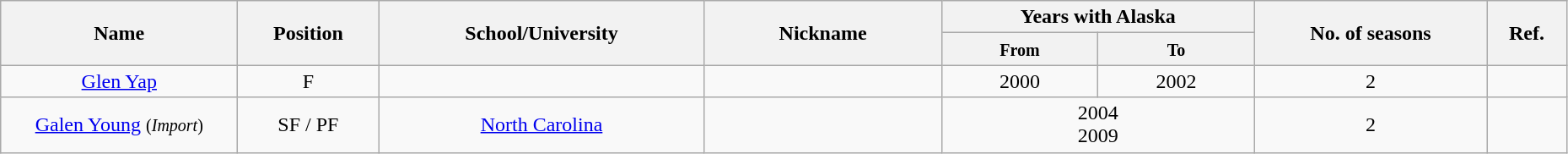<table class="wikitable sortable" style="text-align:center" width="98%">
<tr>
<th rowspan="2" style="width:180px;">Name</th>
<th rowspan="2">Position</th>
<th rowspan="2" style="width:250px;">School/University</th>
<th rowspan="2" style="width:180px;">Nickname</th>
<th colspan="2" style="width:180px; text-align:center;">Years with Alaska</th>
<th rowspan="2">No. of seasons</th>
<th rowspan="2" class="unsortable" ;>Ref.</th>
</tr>
<tr>
<th style="width:10%; text-align:center;"><small>From</small></th>
<th style="width:10%; text-align:center;"><small>To</small></th>
</tr>
<tr>
<td><a href='#'>Glen Yap</a></td>
<td>F</td>
<td></td>
<td></td>
<td>2000</td>
<td>2002</td>
<td>2</td>
<td></td>
</tr>
<tr>
<td><a href='#'>Galen Young</a> <small>(<em>Import</em>)</small></td>
<td>SF / PF</td>
<td><a href='#'>North Carolina</a></td>
<td></td>
<td colspan="2">2004<br>2009</td>
<td>2</td>
<td></td>
</tr>
</table>
